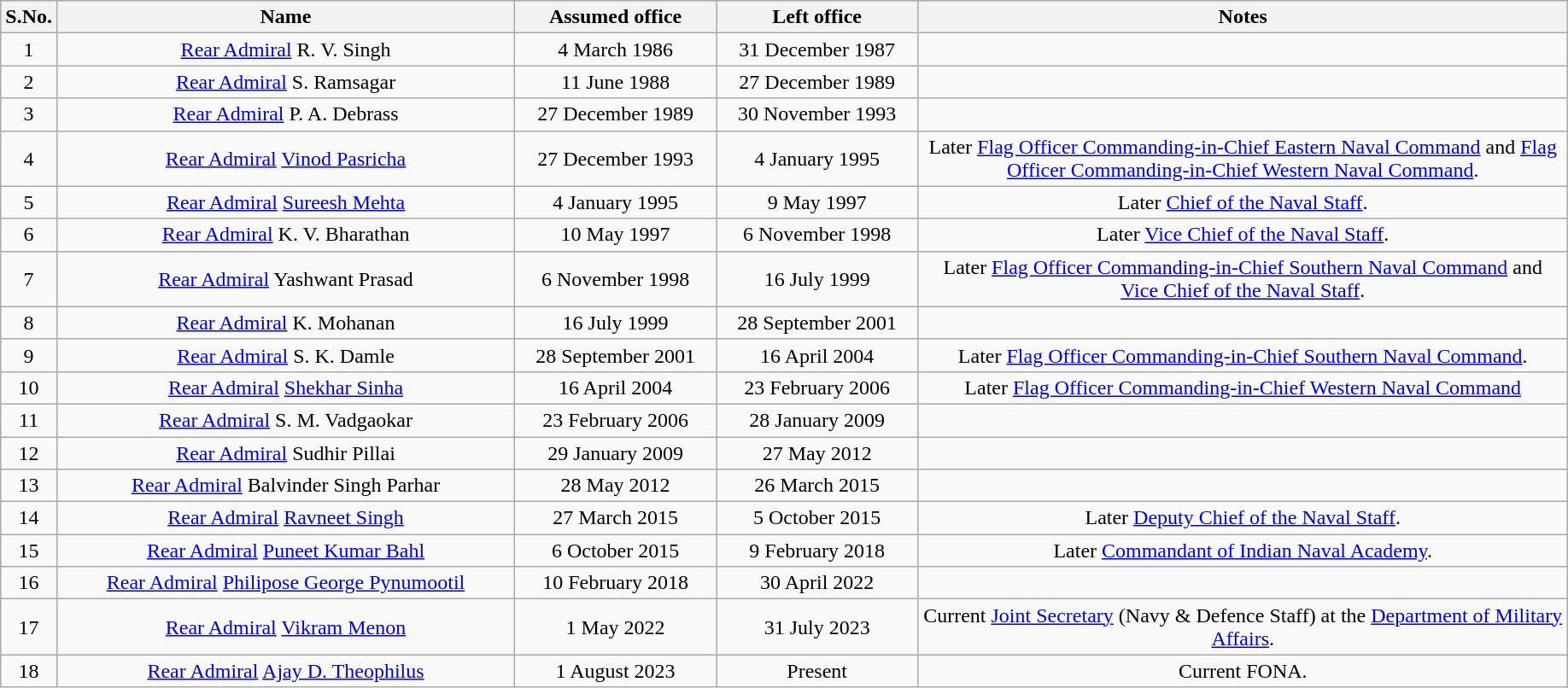<table class="wikitable" style="text-align:center">
<tr style="background:#cccccc">
<th scope="col" style="width: 20px;">S.No.</th>
<th scope="col" style="width: 350px;">Name</th>
<th scope="col" style="width: 150px;">Assumed office</th>
<th scope="col" style="width: 150px;">Left office</th>
<th scope="col" style="width: 500px;">Notes</th>
</tr>
<tr>
<td>1</td>
<td><a href='#'>Rear Admiral</a> R. V. Singh </td>
<td>4 March 1986</td>
<td>31 December 1987</td>
<td></td>
</tr>
<tr>
<td>2</td>
<td><a href='#'>Rear Admiral</a> S. Ramsagar </td>
<td>11 June 1988</td>
<td>27 December 1989</td>
<td></td>
</tr>
<tr>
<td>3</td>
<td><a href='#'>Rear Admiral</a> P. A. Debrass </td>
<td>27 December 1989</td>
<td>30 November 1993</td>
<td></td>
</tr>
<tr>
<td>4</td>
<td><a href='#'>Rear Admiral</a> <a href='#'>Vinod Pasricha</a> </td>
<td>27 December 1993</td>
<td>4 January 1995</td>
<td>Later <a href='#'>Flag Officer Commanding-in-Chief Eastern Naval Command</a> and <a href='#'>Flag Officer Commanding-in-Chief Western Naval Command</a>.</td>
</tr>
<tr>
<td>5</td>
<td><a href='#'>Rear Admiral</a> <a href='#'>Sureesh Mehta</a> </td>
<td>4 January 1995</td>
<td>9 May 1997</td>
<td>Later <a href='#'>Chief of the Naval Staff</a>.</td>
</tr>
<tr>
<td>6</td>
<td><a href='#'>Rear Admiral</a> K. V. Bharathan </td>
<td>10 May 1997</td>
<td>6 November 1998</td>
<td>Later <a href='#'>Vice Chief of the Naval Staff</a>.</td>
</tr>
<tr>
<td>7</td>
<td><a href='#'>Rear Admiral</a> Yashwant Prasad </td>
<td>6 November 1998</td>
<td>16 July 1999</td>
<td>Later <a href='#'>Flag Officer Commanding-in-Chief Southern Naval Command</a> and <a href='#'>Vice Chief of the Naval Staff</a>.</td>
</tr>
<tr>
<td>8</td>
<td><a href='#'>Rear Admiral</a> K. Mohanan</td>
<td>16 July 1999</td>
<td>28 September 2001</td>
<td></td>
</tr>
<tr>
<td>9</td>
<td><a href='#'>Rear Admiral</a> S. K. Damle </td>
<td>28 September 2001</td>
<td>16 April 2004</td>
<td>Later <a href='#'>Flag Officer Commanding-in-Chief Southern Naval Command</a>.</td>
</tr>
<tr>
<td>10</td>
<td><a href='#'>Rear Admiral</a> <a href='#'>Shekhar Sinha</a> </td>
<td>16 April 2004</td>
<td>23 February 2006</td>
<td>Later <a href='#'>Flag Officer Commanding-in-Chief Western Naval Command</a></td>
</tr>
<tr>
<td>11</td>
<td><a href='#'>Rear Admiral</a> S. M. Vadgaokar </td>
<td>23 February 2006</td>
<td>28 January 2009</td>
<td></td>
</tr>
<tr>
<td>12</td>
<td><a href='#'>Rear Admiral</a> Sudhir Pillai </td>
<td>29 January 2009</td>
<td>27 May 2012</td>
<td></td>
</tr>
<tr>
<td>13</td>
<td><a href='#'>Rear Admiral</a> Balvinder Singh Parhar </td>
<td>28 May 2012</td>
<td>26 March 2015</td>
<td></td>
</tr>
<tr>
<td>14</td>
<td><a href='#'>Rear Admiral</a> <a href='#'>Ravneet Singh</a> </td>
<td>27 March 2015</td>
<td>5 October 2015</td>
<td>Later <a href='#'>Deputy Chief of the Naval Staff</a>.</td>
</tr>
<tr>
<td>15</td>
<td><a href='#'>Rear Admiral</a> <a href='#'>Puneet Kumar Bahl</a> </td>
<td>6 October 2015</td>
<td>9 February 2018</td>
<td>Later <a href='#'>Commandant of Indian Naval Academy</a>.</td>
</tr>
<tr>
<td>16</td>
<td><a href='#'>Rear Admiral</a> <a href='#'>Philipose George Pynumootil</a> </td>
<td>10 February 2018</td>
<td>30 April 2022</td>
<td></td>
</tr>
<tr>
<td>17</td>
<td><a href='#'>Rear Admiral</a> <a href='#'>Vikram Menon</a> </td>
<td>1 May 2022</td>
<td>31 July 2023</td>
<td>Current  <a href='#'>Joint Secretary</a> (Navy & Defence Staff) at the <a href='#'>Department of Military Affairs</a>.</td>
</tr>
<tr>
<td>18</td>
<td><a href='#'>Rear Admiral</a> <a href='#'>Ajay D. Theophilus</a></td>
<td>1 August 2023</td>
<td>Present</td>
<td>Current FONA.</td>
</tr>
</table>
